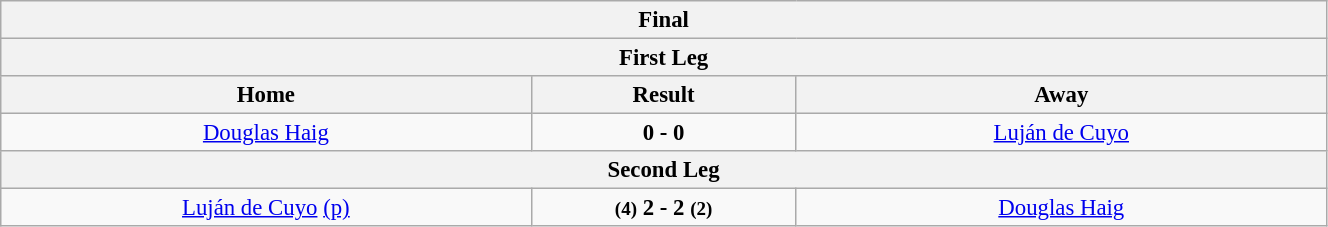<table align=center class="wikitable collapsible collapsed" style="font-size:95%; text-align: center; width: 70%;">
<tr>
<th colspan=100% style="with: 100%;" align=center>Final</th>
</tr>
<tr>
<th colspan=100% style="with: 75%;" align=center>First Leg</th>
</tr>
<tr>
<th width=30%>Home</th>
<th width=15%>Result</th>
<th width=30%>Away</th>
</tr>
<tr align=center>
<td><a href='#'>Douglas Haig</a></td>
<td><strong>0 - 0</strong></td>
<td><a href='#'>Luján de Cuyo</a></td>
</tr>
<tr>
<th colspan=100% style="with: 75%;" align=center>Second Leg</th>
</tr>
<tr align=center>
<td><a href='#'>Luján de Cuyo</a> <a href='#'>(p)</a></td>
<td><strong><small>(4)</small> 2 - 2 <small>(2)</small></strong></td>
<td><a href='#'>Douglas Haig</a></td>
</tr>
</table>
